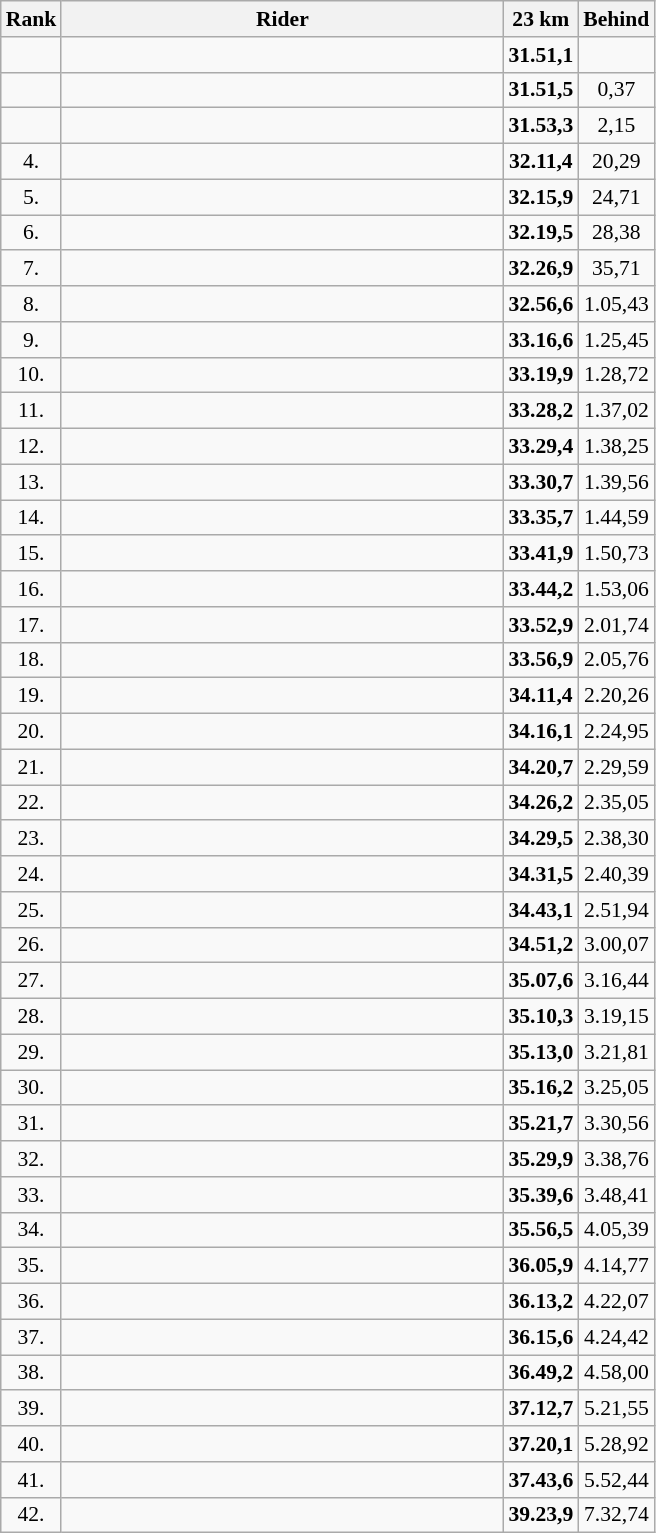<table class="wikitable sortable" style="font-size:90%; text-align:center;">
<tr>
<th>Rank</th>
<th style="width: 20em">Rider</th>
<th>23 km</th>
<th>Behind</th>
</tr>
<tr>
<td></td>
<td align="left"></td>
<td><strong>31.51,1</strong></td>
<td></td>
</tr>
<tr>
<td></td>
<td align="left"></td>
<td><strong>31.51,5</strong></td>
<td>0,37</td>
</tr>
<tr>
<td></td>
<td align="left"></td>
<td><strong>31.53,3</strong></td>
<td>2,15</td>
</tr>
<tr>
<td>4.</td>
<td align="left"></td>
<td><strong>32.11,4</strong></td>
<td>20,29</td>
</tr>
<tr>
<td>5.</td>
<td align="left"></td>
<td><strong>32.15,9</strong></td>
<td>24,71</td>
</tr>
<tr>
<td>6.</td>
<td align="left"></td>
<td><strong>32.19,5</strong></td>
<td>28,38</td>
</tr>
<tr>
<td>7.</td>
<td align="left"></td>
<td><strong>32.26,9</strong></td>
<td>35,71</td>
</tr>
<tr>
<td>8.</td>
<td align="left"></td>
<td><strong>32.56,6</strong></td>
<td>1.05,43</td>
</tr>
<tr>
<td>9.</td>
<td align="left"></td>
<td><strong>33.16,6</strong></td>
<td>1.25,45</td>
</tr>
<tr>
<td>10.</td>
<td align="left"></td>
<td><strong>33.19,9</strong></td>
<td>1.28,72</td>
</tr>
<tr>
<td>11.</td>
<td align="left"></td>
<td><strong>33.28,2</strong></td>
<td>1.37,02</td>
</tr>
<tr>
<td>12.</td>
<td align="left"></td>
<td><strong>33.29,4</strong></td>
<td>1.38,25</td>
</tr>
<tr>
<td>13.</td>
<td align="left"></td>
<td><strong>33.30,7</strong></td>
<td>1.39,56</td>
</tr>
<tr>
<td>14.</td>
<td align="left"></td>
<td><strong>33.35,7</strong></td>
<td>1.44,59</td>
</tr>
<tr>
<td>15.</td>
<td align="left"></td>
<td><strong>33.41,9</strong></td>
<td>1.50,73</td>
</tr>
<tr>
<td>16.</td>
<td align="left"></td>
<td><strong>33.44,2</strong></td>
<td>1.53,06</td>
</tr>
<tr>
<td>17.</td>
<td align="left"></td>
<td><strong>33.52,9</strong></td>
<td>2.01,74</td>
</tr>
<tr>
<td>18.</td>
<td align="left"></td>
<td><strong>33.56,9</strong></td>
<td>2.05,76</td>
</tr>
<tr>
<td>19.</td>
<td align="left"></td>
<td><strong>34.11,4</strong></td>
<td>2.20,26</td>
</tr>
<tr>
<td>20.</td>
<td align="left"></td>
<td><strong>34.16,1</strong></td>
<td>2.24,95</td>
</tr>
<tr>
<td>21.</td>
<td align="left"></td>
<td><strong>34.20,7</strong></td>
<td>2.29,59</td>
</tr>
<tr>
<td>22.</td>
<td align="left"></td>
<td><strong>34.26,2</strong></td>
<td>2.35,05</td>
</tr>
<tr>
<td>23.</td>
<td align="left"></td>
<td><strong>34.29,5</strong></td>
<td>2.38,30</td>
</tr>
<tr>
<td>24.</td>
<td align="left"></td>
<td><strong>34.31,5</strong></td>
<td>2.40,39</td>
</tr>
<tr>
<td>25.</td>
<td align="left"></td>
<td><strong>34.43,1</strong></td>
<td>2.51,94</td>
</tr>
<tr>
<td>26.</td>
<td align="left"></td>
<td><strong>34.51,2</strong></td>
<td>3.00,07</td>
</tr>
<tr>
<td>27.</td>
<td align="left"></td>
<td><strong>35.07,6</strong></td>
<td>3.16,44</td>
</tr>
<tr>
<td>28.</td>
<td align="left"></td>
<td><strong>35.10,3</strong></td>
<td>3.19,15</td>
</tr>
<tr>
<td>29.</td>
<td align="left"></td>
<td><strong>35.13,0</strong></td>
<td>3.21,81</td>
</tr>
<tr>
<td>30.</td>
<td align="left"></td>
<td><strong>35.16,2</strong></td>
<td>3.25,05</td>
</tr>
<tr>
<td>31.</td>
<td align="left"></td>
<td><strong>35.21,7</strong></td>
<td>3.30,56</td>
</tr>
<tr>
<td>32.</td>
<td align="left"></td>
<td><strong>35.29,9</strong></td>
<td>3.38,76</td>
</tr>
<tr>
<td>33.</td>
<td align="left"></td>
<td><strong>35.39,6</strong></td>
<td>3.48,41</td>
</tr>
<tr>
<td>34.</td>
<td align="left"></td>
<td><strong>35.56,5</strong></td>
<td>4.05,39</td>
</tr>
<tr>
<td>35.</td>
<td align="left"></td>
<td><strong>36.05,9</strong></td>
<td>4.14,77</td>
</tr>
<tr>
<td>36.</td>
<td align="left"></td>
<td><strong>36.13,2</strong></td>
<td>4.22,07</td>
</tr>
<tr>
<td>37.</td>
<td align="left"></td>
<td><strong>36.15,6</strong></td>
<td>4.24,42</td>
</tr>
<tr>
<td>38.</td>
<td align="left"></td>
<td><strong>36.49,2</strong></td>
<td>4.58,00</td>
</tr>
<tr>
<td>39.</td>
<td align="left"></td>
<td><strong>37.12,7</strong></td>
<td>5.21,55</td>
</tr>
<tr>
<td>40.</td>
<td align="left"></td>
<td><strong>37.20,1</strong></td>
<td>5.28,92</td>
</tr>
<tr>
<td>41.</td>
<td align="left"></td>
<td><strong>37.43,6</strong></td>
<td>5.52,44</td>
</tr>
<tr>
<td>42.</td>
<td align="left"></td>
<td><strong>39.23,9</strong></td>
<td>7.32,74</td>
</tr>
</table>
